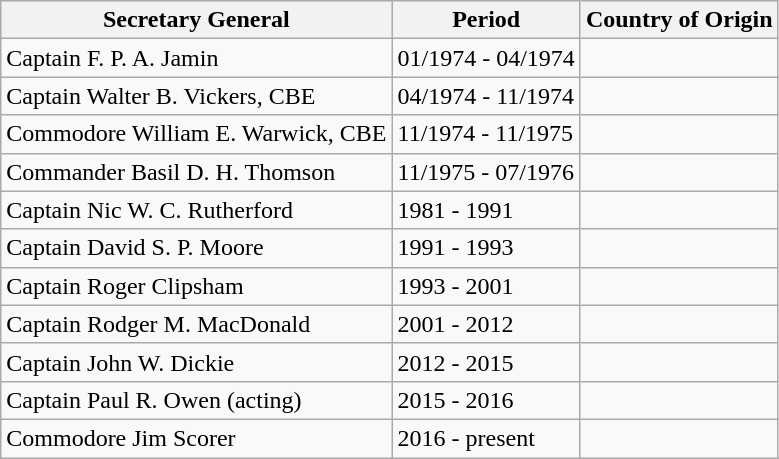<table class="wikitable">
<tr>
<th>Secretary General</th>
<th>Period</th>
<th>Country of Origin </th>
</tr>
<tr>
<td>Captain F. P. A. Jamin</td>
<td>01/1974 - 04/1974</td>
<td></td>
</tr>
<tr>
<td>Captain Walter B. Vickers, CBE</td>
<td>04/1974 - 11/1974</td>
<td></td>
</tr>
<tr>
<td>Commodore William E. Warwick, CBE</td>
<td>11/1974 - 11/1975</td>
<td></td>
</tr>
<tr>
<td>Commander Basil D. H. Thomson</td>
<td>11/1975 - 07/1976</td>
<td></td>
</tr>
<tr>
<td>Captain Nic W. C. Rutherford</td>
<td>1981 - 1991</td>
<td></td>
</tr>
<tr>
<td>Captain David S. P. Moore</td>
<td>1991 - 1993</td>
<td></td>
</tr>
<tr>
<td>Captain Roger Clipsham</td>
<td>1993 - 2001</td>
<td></td>
</tr>
<tr>
<td>Captain Rodger M. MacDonald</td>
<td>2001 - 2012</td>
<td></td>
</tr>
<tr>
<td>Captain John W. Dickie</td>
<td>2012 - 2015</td>
<td></td>
</tr>
<tr>
<td>Captain Paul R. Owen (acting)</td>
<td>2015 - 2016</td>
<td></td>
</tr>
<tr>
<td>Commodore Jim Scorer</td>
<td>2016 - present</td>
<td></td>
</tr>
</table>
